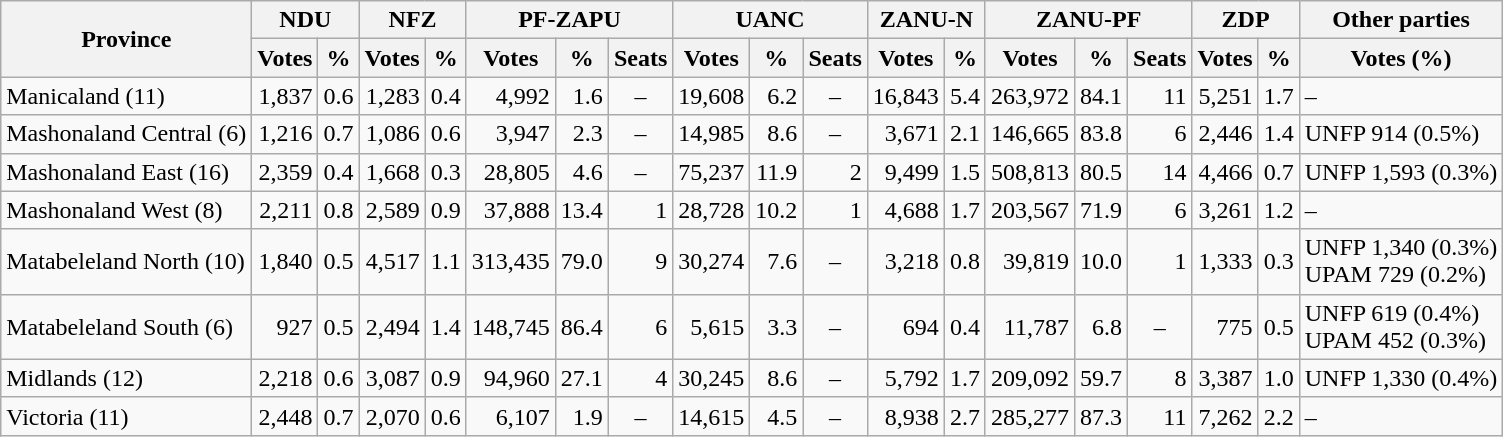<table class="wikitable">
<tr>
<th rowspan=2>Province</th>
<th colspan=2>NDU</th>
<th colspan=2>NFZ</th>
<th colspan=3>PF-ZAPU</th>
<th colspan=3>UANC</th>
<th colspan=2>ZANU-N</th>
<th colspan=3>ZANU-PF</th>
<th colspan=2>ZDP</th>
<th>Other parties</th>
</tr>
<tr>
<th>Votes</th>
<th>%</th>
<th>Votes</th>
<th>%</th>
<th>Votes</th>
<th>%</th>
<th>Seats</th>
<th>Votes</th>
<th>%</th>
<th>Seats</th>
<th>Votes</th>
<th>%</th>
<th>Votes</th>
<th>%</th>
<th>Seats</th>
<th>Votes</th>
<th>%</th>
<th>Votes (%)</th>
</tr>
<tr>
<td>Manicaland (11)</td>
<td align="right">1,837</td>
<td align="right">0.6</td>
<td align="right">1,283</td>
<td align="right">0.4</td>
<td align="right">4,992</td>
<td align="right">1.6</td>
<td align="center">–</td>
<td align="right">19,608</td>
<td align="right">6.2</td>
<td align="center">–</td>
<td align="right">16,843</td>
<td align="right">5.4</td>
<td align="right">263,972</td>
<td align="right">84.1</td>
<td align="right">11</td>
<td align="right">5,251</td>
<td align="right">1.7</td>
<td>–</td>
</tr>
<tr>
<td>Mashonaland Central (6)</td>
<td align="right">1,216</td>
<td align="right">0.7</td>
<td align="right">1,086</td>
<td align="right">0.6</td>
<td align="right">3,947</td>
<td align="right">2.3</td>
<td align="center">–</td>
<td align="right">14,985</td>
<td align="right">8.6</td>
<td align="center">–</td>
<td align="right">3,671</td>
<td align="right">2.1</td>
<td align="right">146,665</td>
<td align="right">83.8</td>
<td align="right">6</td>
<td align="right">2,446</td>
<td align="right">1.4</td>
<td>UNFP 914 (0.5%)</td>
</tr>
<tr>
<td>Mashonaland East (16)</td>
<td align="right">2,359</td>
<td align="right">0.4</td>
<td align="right">1,668</td>
<td align="right">0.3</td>
<td align="right">28,805</td>
<td align="right">4.6</td>
<td align="center">–</td>
<td align="right">75,237</td>
<td align="right">11.9</td>
<td align="right">2</td>
<td align="right">9,499</td>
<td align="right">1.5</td>
<td align="right">508,813</td>
<td align="right">80.5</td>
<td align="right">14</td>
<td align="right">4,466</td>
<td align="right">0.7</td>
<td>UNFP 1,593 (0.3%)</td>
</tr>
<tr>
<td>Mashonaland West (8)</td>
<td align="right">2,211</td>
<td align="right">0.8</td>
<td align="right">2,589</td>
<td align="right">0.9</td>
<td align="right">37,888</td>
<td align="right">13.4</td>
<td align="right">1</td>
<td align="right">28,728</td>
<td align="right">10.2</td>
<td align="right">1</td>
<td align="right">4,688</td>
<td align="right">1.7</td>
<td align="right">203,567</td>
<td align="right">71.9</td>
<td align="right">6</td>
<td align="right">3,261</td>
<td align="right">1.2</td>
<td>–</td>
</tr>
<tr>
<td>Matabeleland North (10)</td>
<td align="right">1,840</td>
<td align="right">0.5</td>
<td align="right">4,517</td>
<td align="right">1.1</td>
<td align="right">313,435</td>
<td align="right">79.0</td>
<td align="right">9</td>
<td align="right">30,274</td>
<td align="right">7.6</td>
<td align="center">–</td>
<td align="right">3,218</td>
<td align="right">0.8</td>
<td align="right">39,819</td>
<td align="right">10.0</td>
<td align="right">1</td>
<td align="right">1,333</td>
<td align="right">0.3</td>
<td>UNFP 1,340 (0.3%)<br>UPAM 729 (0.2%)</td>
</tr>
<tr>
<td>Matabeleland South (6)</td>
<td align="right">927</td>
<td align="right">0.5</td>
<td align="right">2,494</td>
<td align="right">1.4</td>
<td align="right">148,745</td>
<td align="right">86.4</td>
<td align="right">6</td>
<td align="right">5,615</td>
<td align="right">3.3</td>
<td align="center">–</td>
<td align="right">694</td>
<td align="right">0.4</td>
<td align="right">11,787</td>
<td align="right">6.8</td>
<td align="center">–</td>
<td align="right">775</td>
<td align="right">0.5</td>
<td>UNFP 619 (0.4%)<br>UPAM 452 (0.3%)</td>
</tr>
<tr>
<td>Midlands (12)</td>
<td align="right">2,218</td>
<td align="right">0.6</td>
<td align="right">3,087</td>
<td align="right">0.9</td>
<td align="right">94,960</td>
<td align="right">27.1</td>
<td align="right">4</td>
<td align="right">30,245</td>
<td align="right">8.6</td>
<td align="center">–</td>
<td align="right">5,792</td>
<td align="right">1.7</td>
<td align="right">209,092</td>
<td align="right">59.7</td>
<td align="right">8</td>
<td align="right">3,387</td>
<td align="right">1.0</td>
<td>UNFP 1,330 (0.4%)</td>
</tr>
<tr>
<td>Victoria (11)</td>
<td align="right">2,448</td>
<td align="right">0.7</td>
<td align="right">2,070</td>
<td align="right">0.6</td>
<td align="right">6,107</td>
<td align="right">1.9</td>
<td align="center">–</td>
<td align="right">14,615</td>
<td align="right">4.5</td>
<td align="center">–</td>
<td align="right">8,938</td>
<td align="right">2.7</td>
<td align="right">285,277</td>
<td align="right">87.3</td>
<td align="right">11</td>
<td align="right">7,262</td>
<td align="right">2.2</td>
<td>–</td>
</tr>
</table>
